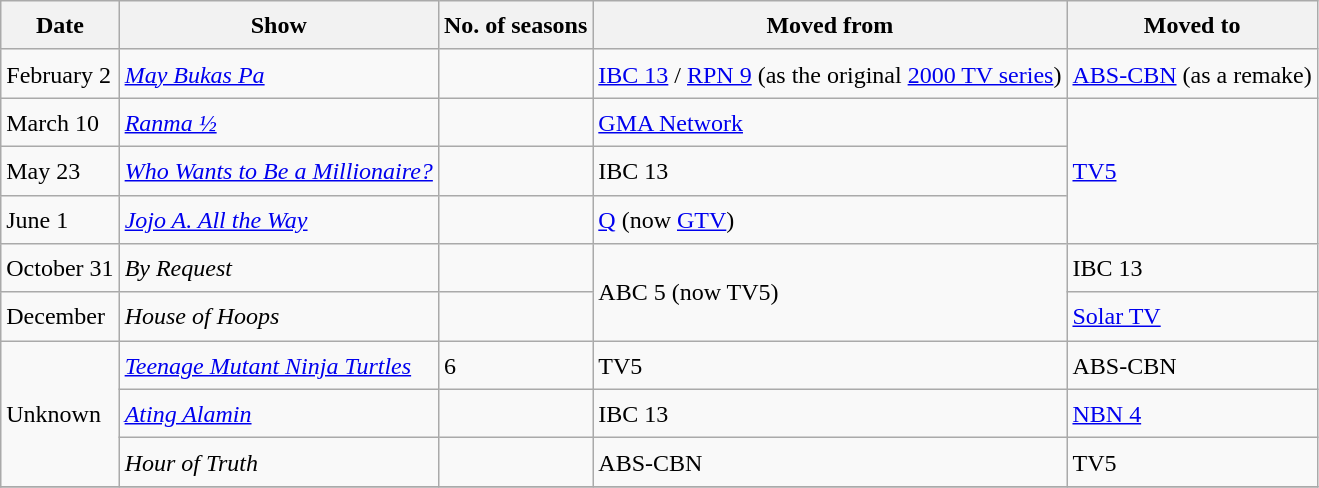<table class="wikitable" style="text-align:left; line-height:25px; width:auto;">
<tr>
<th>Date</th>
<th>Show</th>
<th>No. of seasons</th>
<th>Moved from</th>
<th>Moved to</th>
</tr>
<tr>
<td>February 2</td>
<td><em><a href='#'>May Bukas Pa</a></em></td>
<td></td>
<td><a href='#'>IBC 13</a> / <a href='#'>RPN 9</a> (as the original <a href='#'>2000 TV series</a>)</td>
<td><a href='#'>ABS-CBN</a> (as a remake)</td>
</tr>
<tr>
<td>March 10</td>
<td><em><a href='#'>Ranma ½</a></em></td>
<td></td>
<td><a href='#'>GMA Network</a></td>
<td rowspan="3"><a href='#'>TV5</a></td>
</tr>
<tr>
<td>May 23</td>
<td><em><a href='#'>Who Wants to Be a Millionaire?</a></em></td>
<td></td>
<td>IBC 13</td>
</tr>
<tr>
<td>June 1</td>
<td><em><a href='#'>Jojo A. All the Way</a></em></td>
<td></td>
<td><a href='#'>Q</a> (now <a href='#'>GTV</a>)</td>
</tr>
<tr>
<td>October 31</td>
<td><em>By Request</em></td>
<td></td>
<td rowspan="2">ABC 5 (now TV5)</td>
<td>IBC 13</td>
</tr>
<tr>
<td>December</td>
<td><em>House of Hoops</em></td>
<td></td>
<td><a href='#'>Solar TV</a></td>
</tr>
<tr>
<td rowspan="3">Unknown</td>
<td><em><a href='#'>Teenage Mutant Ninja Turtles</a></em></td>
<td>6</td>
<td>TV5</td>
<td>ABS-CBN</td>
</tr>
<tr>
<td><em><a href='#'>Ating Alamin</a></em></td>
<td></td>
<td>IBC 13</td>
<td><a href='#'>NBN 4</a></td>
</tr>
<tr>
<td><em>Hour of Truth</em></td>
<td></td>
<td>ABS-CBN</td>
<td>TV5</td>
</tr>
<tr>
</tr>
</table>
